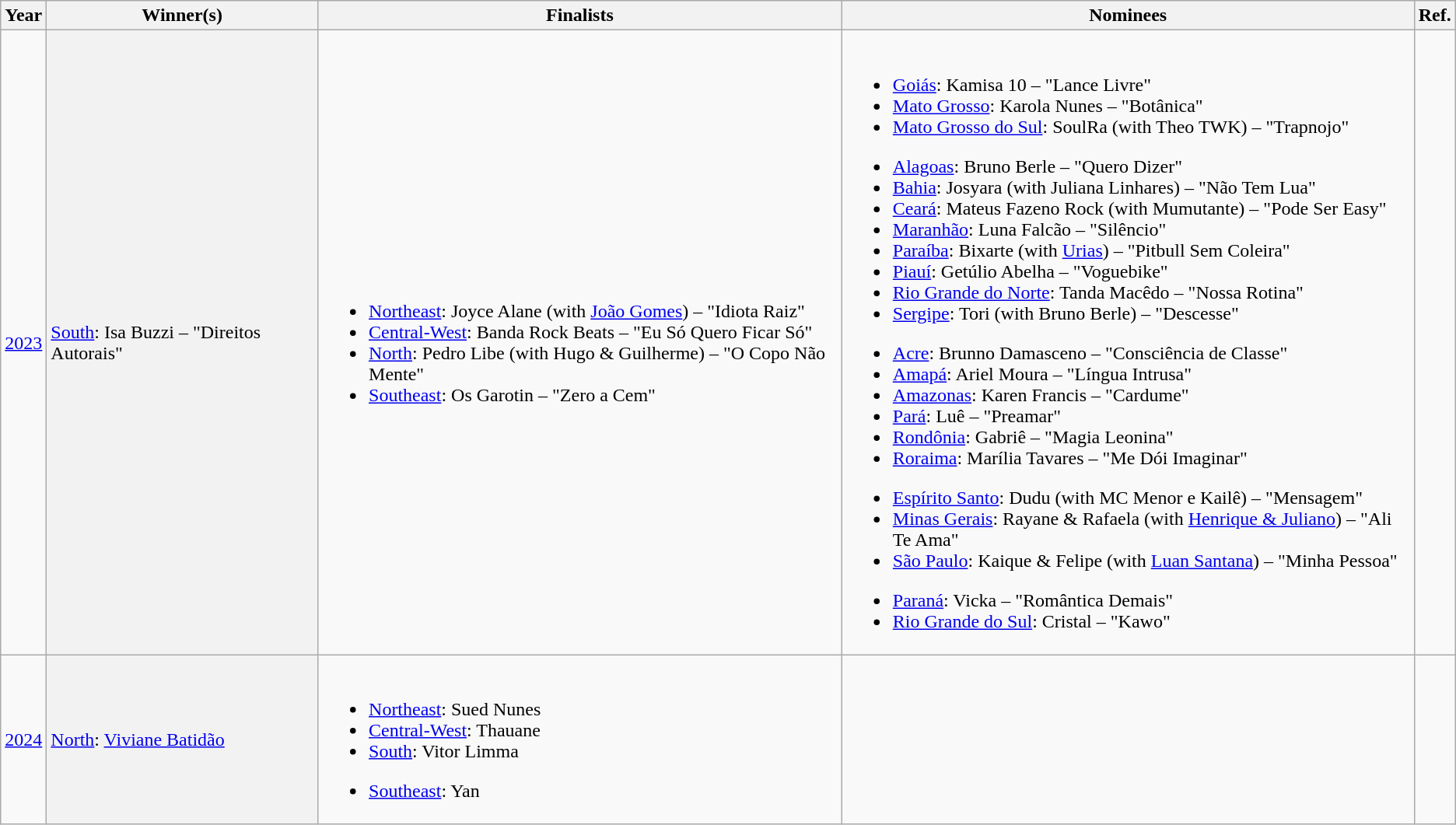<table class="wikitable">
<tr>
<th style="width:5px;">Year</th>
<th>Winner(s)</th>
<th>Finalists</th>
<th><strong>Nominees</strong></th>
<th>Ref.</th>
</tr>
<tr>
<td align="center"><a href='#'>2023</a></td>
<th style="font-weight:normal; text-align:left;"><a href='#'>South</a>: Isa Buzzi – "Direitos Autorais"</th>
<td><br><ul><li><a href='#'>Northeast</a>: Joyce Alane (with <a href='#'>João Gomes</a>) – "Idiota Raiz"</li><li><a href='#'>Central-West</a>: Banda Rock Beats – "Eu Só Quero Ficar Só"</li><li><a href='#'>North</a>: Pedro Libe (with Hugo &amp; Guilherme) – "O Copo Não Mente"</li><li><a href='#'>Southeast</a>: Os Garotin – "Zero a Cem"</li></ul></td>
<td><br><ul><li><a href='#'>Goiás</a>: Kamisa 10 – "Lance Livre"</li><li><a href='#'>Mato Grosso</a>: Karola Nunes – "Botânica"</li><li><a href='#'>Mato Grosso do Sul</a>: SoulRa (with Theo TWK) – "Trapnojo"</li></ul><ul><li><a href='#'>Alagoas</a>: Bruno Berle – "Quero Dizer"</li><li><a href='#'>Bahia</a>: Josyara (with Juliana Linhares) – "Não Tem Lua"</li><li><a href='#'>Ceará</a>: Mateus Fazeno Rock (with Mumutante) – "Pode Ser Easy"</li><li><a href='#'>Maranhão</a>: Luna Falcão – "Silêncio"</li><li><a href='#'>Paraíba</a>: Bixarte (with <a href='#'>Urias</a>) – "Pitbull Sem Coleira"</li><li><a href='#'>Piauí</a>: Getúlio Abelha – "Voguebike"</li><li><a href='#'>Rio Grande do Norte</a>: Tanda Macêdo – "Nossa Rotina"</li><li><a href='#'>Sergipe</a>: Tori (with Bruno Berle) – "Descesse"</li></ul><ul><li><a href='#'>Acre</a>: Brunno Damasceno – "Consciência de Classe"</li><li><a href='#'>Amapá</a>: Ariel Moura – "Língua Intrusa"</li><li><a href='#'>Amazonas</a>: Karen Francis – "Cardume"</li><li><a href='#'>Pará</a>: Luê – "Preamar"</li><li><a href='#'>Rondônia</a>: Gabriê – "Magia Leonina"</li><li><a href='#'>Roraima</a>: Marília Tavares – "Me Dói Imaginar"</li></ul><ul><li><a href='#'>Espírito Santo</a>: Dudu (with MC Menor e Kailê) – "Mensagem"</li><li><a href='#'>Minas Gerais</a>: Rayane & Rafaela (with <a href='#'>Henrique & Juliano</a>) – "Ali Te Ama"</li><li><a href='#'>São Paulo</a>: Kaique & Felipe (with <a href='#'>Luan Santana</a>) – "Minha Pessoa"</li></ul><ul><li><a href='#'>Paraná</a>: Vicka – "Romântica Demais"</li><li><a href='#'>Rio Grande do Sul</a>: Cristal – "Kawo"</li></ul></td>
<td></td>
</tr>
<tr>
<td><a href='#'>2024</a></td>
<th style="font-weight:normal; text-align:left;"><a href='#'>North</a>: <a href='#'>Viviane Batidão</a></th>
<td><br><ul><li><a href='#'>Northeast</a>: Sued Nunes</li><li><a href='#'>Central-West</a>: Thauane</li><li><a href='#'>South</a>: Vitor Limma</li></ul><ul><li><a href='#'>Southeast</a>: Yan</li></ul></td>
<td></td>
<td></td>
</tr>
</table>
